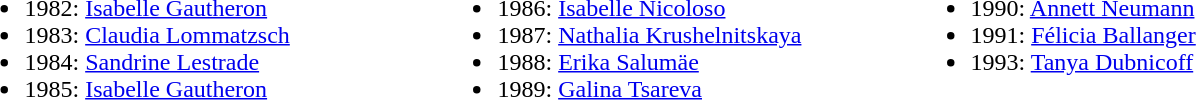<table width=75%>
<tr>
<td valign=top width=33% align=left><br><ul><li>1982:  <a href='#'>Isabelle Gautheron</a></li><li>1983:  <a href='#'>Claudia Lommatzsch</a></li><li>1984:  <a href='#'>Sandrine Lestrade</a></li><li>1985:  <a href='#'>Isabelle Gautheron</a></li></ul></td>
<td valign=top width=33% align=left><br><ul><li>1986:  <a href='#'>Isabelle Nicoloso</a></li><li>1987:  <a href='#'>Nathalia Krushelnitskaya</a></li><li>1988:  <a href='#'>Erika Salumäe</a></li><li>1989:  <a href='#'>Galina Tsareva</a></li></ul></td>
<td valign=top width=33% align=left><br><ul><li>1990:  <a href='#'>Annett Neumann</a></li><li>1991:  <a href='#'>Félicia Ballanger</a></li><li>1993:  <a href='#'>Tanya Dubnicoff</a></li></ul></td>
</tr>
</table>
